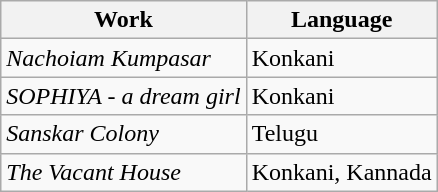<table class="wikitable sortable">
<tr>
<th>Work</th>
<th>Language</th>
</tr>
<tr>
<td><em>Nachoiam Kumpasar</em></td>
<td>Konkani</td>
</tr>
<tr>
<td><em>SOPHIYA - a dream girl</em></td>
<td>Konkani</td>
</tr>
<tr>
<td><em>Sanskar Colony</em></td>
<td>Telugu</td>
</tr>
<tr>
<td><em>The Vacant House</em></td>
<td>Konkani, Kannada</td>
</tr>
</table>
